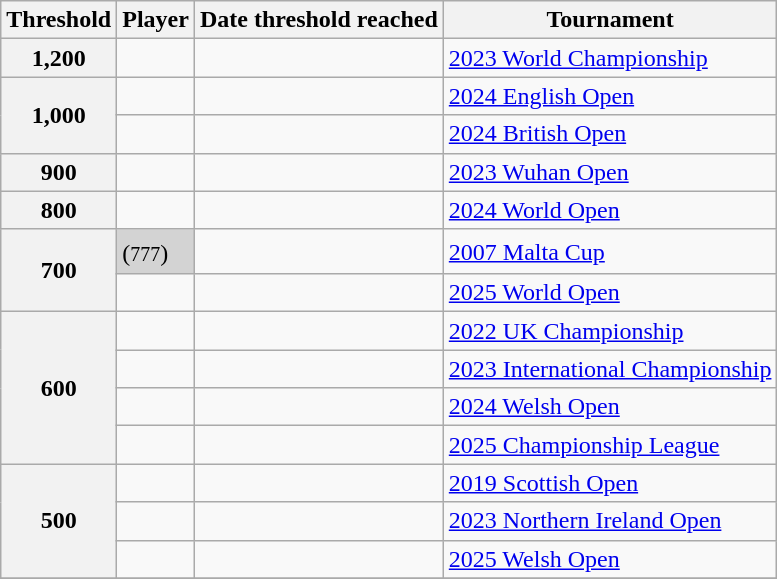<table class="wikitable sortable">
<tr>
<th>Threshold</th>
<th>Player</th>
<th>Date threshold reached</th>
<th>Tournament</th>
</tr>
<tr>
<th rowspan=1>1,200</th>
<td data-sort-value="O'Sullivan"></td>
<td></td>
<td><a href='#'>2023 World Championship</a></td>
</tr>
<tr>
<th rowspan=2>1,000</th>
<td data-sort-value="Higgins"></td>
<td></td>
<td><a href='#'>2024 English Open</a></td>
</tr>
<tr>
<td data-sort-value="Trump"></td>
<td></td>
<td><a href='#'>2024 British Open</a></td>
</tr>
<tr>
<th rowspan=1>900</th>
<td data-sort-value="Robertson"></td>
<td></td>
<td><a href='#'>2023 Wuhan Open</a></td>
</tr>
<tr>
<th>800</th>
<td data-sort-value="Selby"></td>
<td></td>
<td><a href='#'>2024 World Open</a></td>
</tr>
<tr>
<th rowspan=2>700</th>
<td data-sort-value="Hendry" style="background:#d3d3d3;"> (<small>777</small><sup></sup>)</td>
<td></td>
<td><a href='#'>2007 Malta Cup</a></td>
</tr>
<tr>
<td data-sort-value="Murphy"></td>
<td></td>
<td><a href='#'>2025 World Open</a></td>
</tr>
<tr>
<th rowspan=4>600</th>
<td data-sort-value="Ding"></td>
<td></td>
<td><a href='#'>2022 UK Championship</a></td>
</tr>
<tr>
<td data-sort-value="Williams"></td>
<td></td>
<td><a href='#'>2023 International Championship</a></td>
</tr>
<tr>
<td data-sort-value="Allen"></td>
<td></td>
<td><a href='#'>2024 Welsh Open</a></td>
</tr>
<tr>
<td data-sort-value="Bingham"></td>
<td></td>
<td><a href='#'>2025 Championship League</a></td>
</tr>
<tr>
<th rowspan=3>500</th>
<td data-sort-value="Fu"></td>
<td></td>
<td><a href='#'>2019 Scottish Open</a></td>
</tr>
<tr>
<td data-sort-value="Maguire"></td>
<td></td>
<td><a href='#'>2023 Northern Ireland Open</a></td>
</tr>
<tr>
<td data-sort-value="Wilson"></td>
<td></td>
<td><a href='#'>2025 Welsh Open</a></td>
</tr>
<tr>
</tr>
</table>
